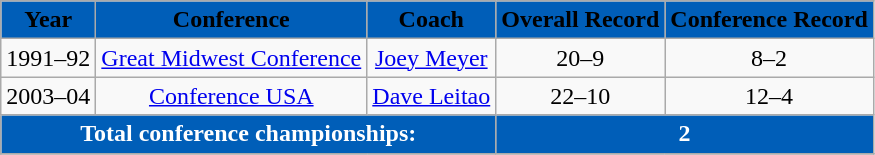<table class="wikitable sortable">
<tr>
<th style="background:#005EB8;" align="center"><span>Year</span></th>
<th style="background:#005EB8;" align="center"><span>Conference</span></th>
<th style="background:#005EB8;" align="center"><span>Coach</span></th>
<th style="background:#005EB8;" align="center"><span>Overall Record</span></th>
<th style="background:#005EB8;" align="center"><span>Conference Record</span></th>
</tr>
<tr style="text-align:center;">
<td>1991–92</td>
<td><a href='#'>Great Midwest Conference</a></td>
<td><a href='#'>Joey Meyer</a></td>
<td>20–9</td>
<td>8–2</td>
</tr>
<tr style="text-align:center;">
<td>2003–04</td>
<td><a href='#'>Conference USA</a></td>
<td><a href='#'>Dave Leitao</a></td>
<td>22–10</td>
<td>12–4</td>
</tr>
<tr style="text-align:center; class="sortbottom">
<th style="background:#005EB8; color:white;" colspan="3"><strong>Total conference championships:</strong></th>
<th style="background:#005EB8; color:white;" colspan="2"><strong>2</strong></th>
</tr>
<tr>
</tr>
</table>
